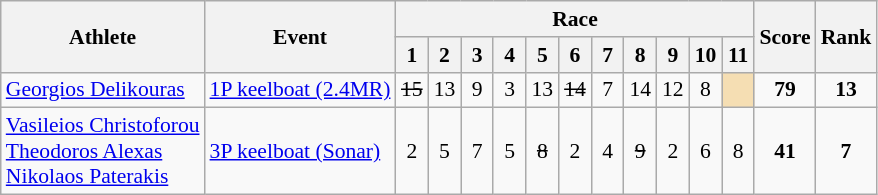<table class=wikitable style="font-size:90%">
<tr>
<th rowspan="2">Athlete</th>
<th rowspan="2">Event</th>
<th colspan="11">Race</th>
<th rowspan="2">Score</th>
<th rowspan="2">Rank</th>
</tr>
<tr>
<th width="15">1</th>
<th width="15">2</th>
<th width="15">3</th>
<th width="15">4</th>
<th width="15">5</th>
<th width="15">6</th>
<th width="15">7</th>
<th width="15">8</th>
<th width="15">9</th>
<th width="15">10</th>
<th width="15">11</th>
</tr>
<tr>
<td><a href='#'>Georgios Delikouras</a></td>
<td><a href='#'>1P keelboat (2.4MR)</a></td>
<td align="center"><s>15</s></td>
<td align="center">13</td>
<td align="center">9</td>
<td align="center">3</td>
<td align="center">13</td>
<td align="center"><s>14</s></td>
<td align="center">7</td>
<td align="center">14</td>
<td align="center">12</td>
<td align="center">8</td>
<td bgcolor = "wheat"></td>
<td align="center"><strong>79</strong></td>
<td align="center"><strong>13</strong></td>
</tr>
<tr>
<td><a href='#'>Vasileios Christoforou</a><br><a href='#'>Theodoros Alexas</a><br><a href='#'>Nikolaos Paterakis</a></td>
<td><a href='#'>3P keelboat (Sonar)</a></td>
<td align="center">2</td>
<td align="center">5</td>
<td align="center">7</td>
<td align="center">5</td>
<td align="center"><s>8</s></td>
<td align="center">2</td>
<td align="center">4</td>
<td align="center"><s>9</s></td>
<td align="center">2</td>
<td align="center">6</td>
<td align="center">8</td>
<td align="center"><strong>41</strong></td>
<td align="center"><strong>7</strong></td>
</tr>
</table>
